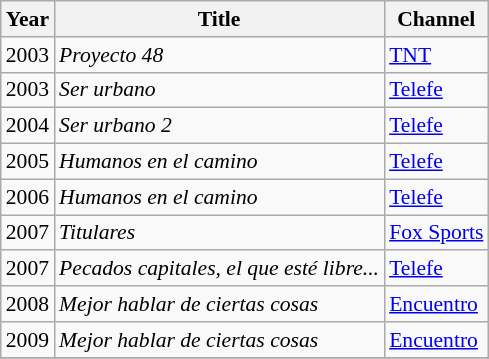<table class="wikitable" style="font-size: 90%;">
<tr>
<th>Year</th>
<th>Title</th>
<th>Channel</th>
</tr>
<tr>
<td>2003</td>
<td><em>Proyecto 48</em></td>
<td><a href='#'>TNT</a></td>
</tr>
<tr>
<td>2003</td>
<td><em>Ser urbano</em></td>
<td><a href='#'>Telefe</a></td>
</tr>
<tr>
<td>2004</td>
<td><em>Ser urbano 2</em></td>
<td><a href='#'>Telefe</a></td>
</tr>
<tr>
<td>2005</td>
<td><em>Humanos en el camino</em></td>
<td><a href='#'>Telefe</a></td>
</tr>
<tr>
<td>2006</td>
<td><em>Humanos en el camino</em></td>
<td><a href='#'>Telefe</a></td>
</tr>
<tr>
<td>2007</td>
<td><em>Titulares</em></td>
<td><a href='#'>Fox Sports</a></td>
</tr>
<tr>
<td>2007</td>
<td><em>Pecados capitales, el que esté libre...</em></td>
<td><a href='#'>Telefe</a></td>
</tr>
<tr>
<td>2008</td>
<td><em>Mejor hablar de ciertas cosas</em></td>
<td><a href='#'>Encuentro</a></td>
</tr>
<tr>
<td>2009</td>
<td><em>Mejor hablar de ciertas cosas</em></td>
<td><a href='#'>Encuentro</a></td>
</tr>
<tr>
</tr>
</table>
